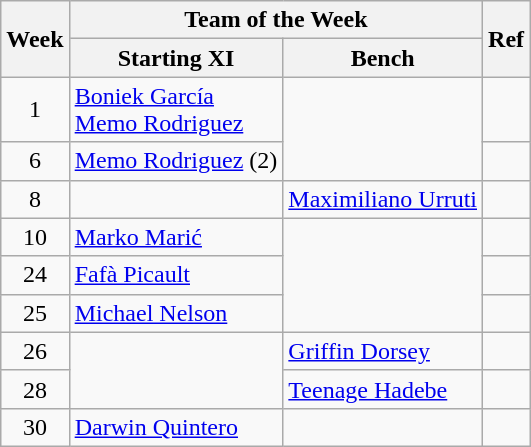<table class="wikitable">
<tr>
<th rowspan="2">Week</th>
<th colspan="2">Team of the Week</th>
<th rowspan="2">Ref</th>
</tr>
<tr>
<th>Starting XI</th>
<th>Bench</th>
</tr>
<tr>
<td style="text-align: center;">1</td>
<td> <a href='#'>Boniek García</a><br> <a href='#'>Memo Rodriguez</a></td>
<td rowspan="2"></td>
<td style="text-align: center;"></td>
</tr>
<tr>
<td style="text-align: center;">6</td>
<td> <a href='#'>Memo Rodriguez</a> (2)</td>
<td style="text-align: center;"></td>
</tr>
<tr>
<td style="text-align: center;">8</td>
<td></td>
<td> <a href='#'>Maximiliano Urruti</a></td>
<td style="text-align: center;"></td>
</tr>
<tr>
<td style="text-align: center;">10</td>
<td> <a href='#'>Marko Marić</a></td>
<td rowspan="3"></td>
<td style="text-align: center;"></td>
</tr>
<tr>
<td style="text-align: center;">24</td>
<td> <a href='#'>Fafà Picault</a></td>
<td style="text-align: center;"></td>
</tr>
<tr>
<td style="text-align: center;">25</td>
<td> <a href='#'>Michael Nelson</a></td>
<td style="text-align: center;"></td>
</tr>
<tr>
<td style="text-align: center;">26</td>
<td rowspan="2"></td>
<td> <a href='#'>Griffin Dorsey</a></td>
<td style="text-align: center;"></td>
</tr>
<tr>
<td style="text-align: center;">28</td>
<td> <a href='#'>Teenage Hadebe</a></td>
<td style="text-align: center;"></td>
</tr>
<tr>
<td style="text-align: center;">30</td>
<td> <a href='#'>Darwin Quintero</a></td>
<td></td>
<td style="text-align: center;"></td>
</tr>
</table>
